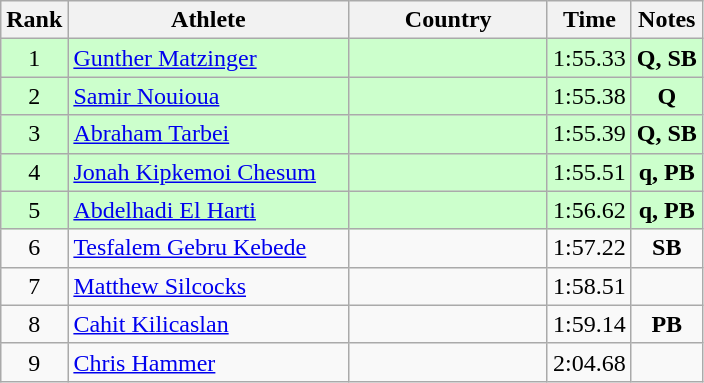<table class="wikitable sortable" style="text-align:center">
<tr>
<th>Rank</th>
<th style="width:180px">Athlete</th>
<th style="width:125px">Country</th>
<th>Time</th>
<th>Notes</th>
</tr>
<tr style="background:#cfc;">
<td>1</td>
<td style="text-align:left;"><a href='#'>Gunther Matzinger</a></td>
<td style="text-align:left;"></td>
<td>1:55.33</td>
<td><strong>Q, SB</strong></td>
</tr>
<tr style="background:#cfc;">
<td>2</td>
<td style="text-align:left;"><a href='#'>Samir Nouioua</a></td>
<td style="text-align:left;"></td>
<td>1:55.38</td>
<td><strong>Q</strong></td>
</tr>
<tr style="background:#cfc;">
<td>3</td>
<td style="text-align:left;"><a href='#'>Abraham Tarbei</a></td>
<td style="text-align:left;"></td>
<td>1:55.39</td>
<td><strong>Q, SB</strong></td>
</tr>
<tr style="background:#cfc;">
<td>4</td>
<td style="text-align:left;"><a href='#'>Jonah Kipkemoi Chesum</a></td>
<td style="text-align:left;"></td>
<td>1:55.51</td>
<td><strong>q, PB</strong></td>
</tr>
<tr style="background:#cfc;">
<td>5</td>
<td style="text-align:left;"><a href='#'>Abdelhadi El Harti</a></td>
<td style="text-align:left;"></td>
<td>1:56.62</td>
<td><strong>q, PB</strong></td>
</tr>
<tr>
<td>6</td>
<td style="text-align:left;"><a href='#'>Tesfalem Gebru Kebede</a></td>
<td style="text-align:left;"></td>
<td>1:57.22</td>
<td><strong>SB</strong></td>
</tr>
<tr>
<td>7</td>
<td style="text-align:left;"><a href='#'>Matthew Silcocks</a></td>
<td style="text-align:left;"></td>
<td>1:58.51</td>
<td></td>
</tr>
<tr>
<td>8</td>
<td style="text-align:left;"><a href='#'>Cahit Kilicaslan</a></td>
<td style="text-align:left;"></td>
<td>1:59.14</td>
<td><strong>PB</strong></td>
</tr>
<tr>
<td>9</td>
<td style="text-align:left;"><a href='#'>Chris Hammer</a></td>
<td style="text-align:left;"></td>
<td>2:04.68</td>
<td></td>
</tr>
</table>
